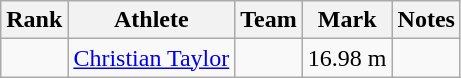<table class="wikitable sortable">
<tr>
<th>Rank</th>
<th>Athlete</th>
<th>Team</th>
<th>Mark</th>
<th>Notes</th>
</tr>
<tr>
<td align=center></td>
<td><a href='#'>Christian Taylor</a></td>
<td></td>
<td>16.98 m</td>
<td></td>
</tr>
</table>
